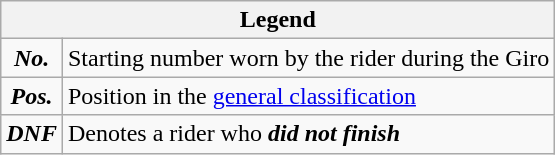<table class="wikitable">
<tr>
<th colspan=2>Legend</th>
</tr>
<tr>
<td align=center><strong><em>No.</em></strong></td>
<td>Starting number worn by the rider during the Giro</td>
</tr>
<tr>
<td align=center><strong><em>Pos.</em></strong></td>
<td>Position in the <a href='#'>general classification</a></td>
</tr>
<tr>
<td align=center><strong><em>DNF</em></strong></td>
<td>Denotes a rider who <strong><em>did not finish</em></strong></td>
</tr>
</table>
